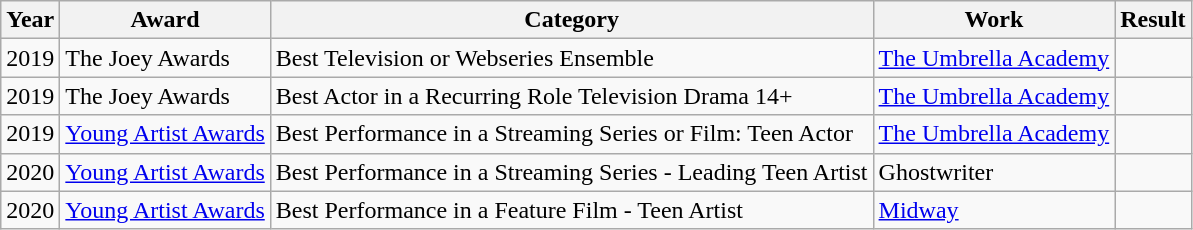<table class="wikitable sortable">
<tr>
<th>Year</th>
<th>Award</th>
<th>Category</th>
<th>Work</th>
<th>Result</th>
</tr>
<tr>
<td>2019</td>
<td>The Joey Awards</td>
<td>Best Television or Webseries Ensemble</td>
<td><a href='#'>The Umbrella Academy</a></td>
<td></td>
</tr>
<tr>
<td>2019</td>
<td>The Joey Awards</td>
<td>Best Actor in a Recurring Role Television Drama 14+</td>
<td><a href='#'>The Umbrella Academy</a></td>
<td></td>
</tr>
<tr>
<td>2019</td>
<td><a href='#'>Young Artist Awards</a></td>
<td>Best Performance in a Streaming Series or Film: Teen Actor</td>
<td><a href='#'>The Umbrella Academy</a></td>
<td></td>
</tr>
<tr>
<td>2020</td>
<td><a href='#'>Young Artist Awards</a></td>
<td>Best Performance in a Streaming Series - Leading Teen Artist</td>
<td>Ghostwriter</td>
<td></td>
</tr>
<tr>
<td>2020</td>
<td><a href='#'>Young Artist Awards</a></td>
<td>Best Performance in a Feature Film - Teen Artist</td>
<td><a href='#'>Midway</a></td>
<td></td>
</tr>
</table>
